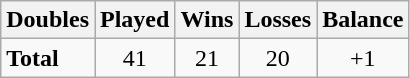<table class="wikitable" style="text-align:center">
<tr>
<th>Doubles</th>
<th>Played</th>
<th>Wins</th>
<th>Losses</th>
<th>Balance</th>
</tr>
<tr>
<td align=left><strong>Total<strong><em></td>
<td>41</td>
<td>21</td>
<td>20</td>
<td></strong>+1<strong></td>
</tr>
</table>
